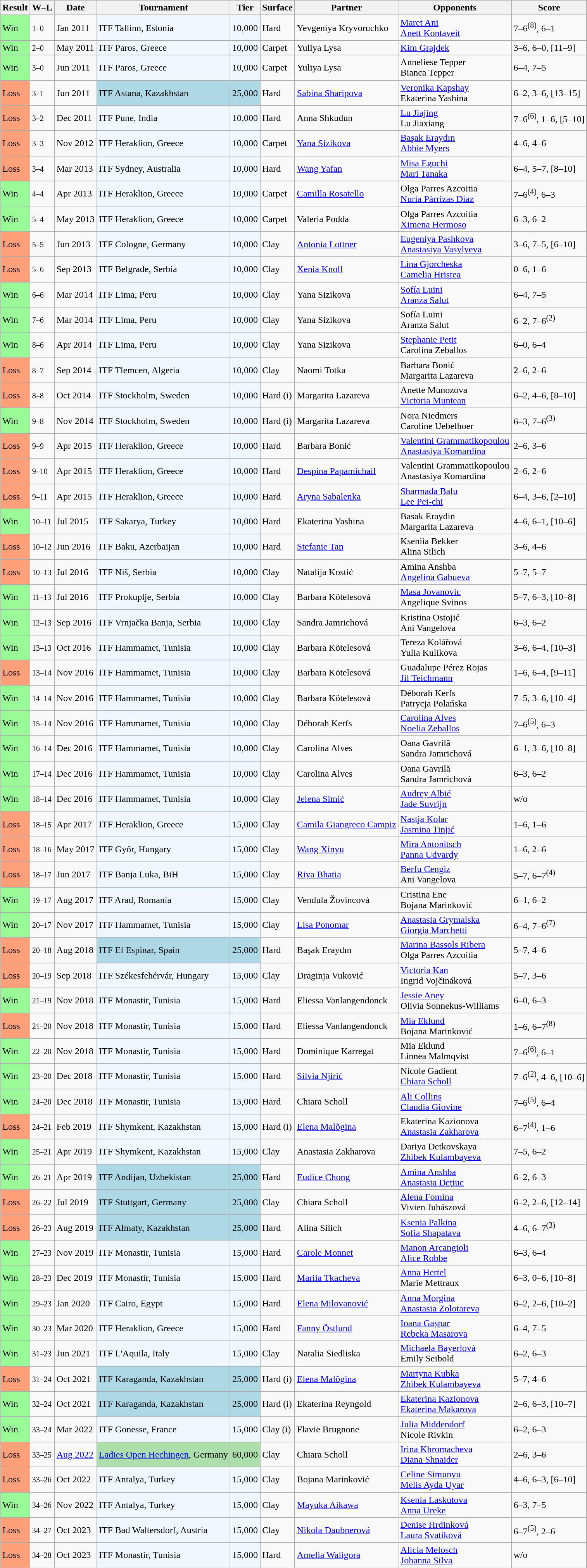<table class="sortable wikitable nowrap">
<tr>
<th>Result</th>
<th class="unsortable">W–L</th>
<th>Date</th>
<th>Tournament</th>
<th>Tier</th>
<th>Surface</th>
<th>Partner</th>
<th>Opponents</th>
<th class="unsortable">Score</th>
</tr>
<tr>
<td bgcolor="98FB98">Win</td>
<td><small>1–0</small></td>
<td>Jan 2011</td>
<td style="background:#f0f8ff;">ITF Tallinn, Estonia</td>
<td style="background:#f0f8ff;">10,000</td>
<td>Hard</td>
<td> Yevgeniya Kryvoruchko</td>
<td> <a href='#'>Maret Ani</a> <br>  <a href='#'>Anett Kontaveit</a></td>
<td>7–6<sup>(8)</sup>, 6–1</td>
</tr>
<tr>
<td bgcolor="98FB98">Win</td>
<td><small>2–0</small></td>
<td>May 2011</td>
<td style="background:#f0f8ff;">ITF Paros, Greece</td>
<td style="background:#f0f8ff;">10,000</td>
<td>Carpet</td>
<td> Yuliya Lysa</td>
<td> <a href='#'>Kim Grajdek</a> <br> </td>
<td>3–6, 6–0, [11–9]</td>
</tr>
<tr>
<td bgcolor="98FB98">Win</td>
<td><small>3–0</small></td>
<td>Jun 2011</td>
<td style="background:#f0f8ff;">ITF Paros, Greece</td>
<td style="background:#f0f8ff;">10,000</td>
<td>Carpet</td>
<td> Yuliya Lysa</td>
<td> Anneliese Tepper <br>  Bianca Tepper</td>
<td>6–4, 7–5</td>
</tr>
<tr>
<td bgcolor="FFA07A">Loss</td>
<td><small>3–1</small></td>
<td>Jun 2011</td>
<td style="background:lightblue;">ITF Astana, Kazakhstan</td>
<td style="background:lightblue;">25,000</td>
<td>Hard</td>
<td> <a href='#'>Sabina Sharipova</a></td>
<td> <a href='#'>Veronika Kapshay</a> <br>  Ekaterina Yashina</td>
<td>6–2, 3–6, [13–15]</td>
</tr>
<tr>
<td bgcolor="FFA07A">Loss</td>
<td><small>3–2</small></td>
<td>Dec 2011</td>
<td style="background:#f0f8ff;">ITF Pune, India</td>
<td style="background:#f0f8ff;">10,000</td>
<td>Hard</td>
<td> Anna Shkudun</td>
<td> <a href='#'>Lu Jiajing</a> <br>  Lu Jiaxiang</td>
<td>7–6<sup>(6)</sup>, 1–6, [5–10]</td>
</tr>
<tr>
<td bgcolor="FFA07A">Loss</td>
<td><small>3–3</small></td>
<td>Nov 2012</td>
<td style="background:#f0f8ff;">ITF Heraklion, Greece</td>
<td style="background:#f0f8ff;">10,000</td>
<td>Carpet</td>
<td> <a href='#'>Yana Sizikova</a></td>
<td> <a href='#'>Başak Eraydın</a> <br>  <a href='#'>Abbie Myers</a></td>
<td>4–6, 4–6</td>
</tr>
<tr>
<td bgcolor="FFA07A">Loss</td>
<td><small>3–4</small></td>
<td>Mar 2013</td>
<td style="background:#f0f8ff;">ITF Sydney, Australia</td>
<td style="background:#f0f8ff;">10,000</td>
<td>Hard</td>
<td> <a href='#'>Wang Yafan</a></td>
<td> <a href='#'>Misa Eguchi</a> <br>  <a href='#'>Mari Tanaka</a></td>
<td>6–4, 5–7, [8–10]</td>
</tr>
<tr>
<td bgcolor="98FB98">Win</td>
<td><small>4–4</small></td>
<td>Apr 2013</td>
<td style="background:#f0f8ff;">ITF Heraklion, Greece</td>
<td style="background:#f0f8ff;">10,000</td>
<td>Carpet</td>
<td> <a href='#'>Camilla Rosatello</a></td>
<td> Olga Parres Azcoitia <br>  <a href='#'>Nuria Párrizas Díaz</a></td>
<td>7–6<sup>(4)</sup>, 6–3</td>
</tr>
<tr>
<td bgcolor="98FB98">Win</td>
<td><small>5–4</small></td>
<td>May 2013</td>
<td style="background:#f0f8ff;">ITF Heraklion, Greece</td>
<td style="background:#f0f8ff;">10,000</td>
<td>Carpet</td>
<td> Valeria Podda</td>
<td> Olga Parres Azcoitia <br>  <a href='#'>Ximena Hermoso</a></td>
<td>6–3, 6–2</td>
</tr>
<tr>
<td bgcolor="FFA07A">Loss</td>
<td><small>5–5</small></td>
<td>Jun 2013</td>
<td style="background:#f0f8ff;">ITF Cologne, Germany</td>
<td style="background:#f0f8ff;">10,000</td>
<td>Clay</td>
<td> <a href='#'>Antonia Lottner</a></td>
<td> <a href='#'>Eugeniya Pashkova</a> <br>  <a href='#'>Anastasiya Vasylyeva</a></td>
<td>3–6, 7–5, [6–10]</td>
</tr>
<tr>
<td bgcolor="FFA07A">Loss</td>
<td><small>5–6</small></td>
<td>Sep 2013</td>
<td style="background:#f0f8ff;">ITF Belgrade, Serbia</td>
<td style="background:#f0f8ff;">10,000</td>
<td>Clay</td>
<td> <a href='#'>Xenia Knoll</a></td>
<td> <a href='#'>Lina Gjorcheska</a> <br>  <a href='#'>Camelia Hristea</a></td>
<td>0–6, 1–6</td>
</tr>
<tr>
<td bgcolor="98FB98">Win</td>
<td><small>6–6</small></td>
<td>Mar 2014</td>
<td style="background:#f0f8ff;">ITF Lima, Peru</td>
<td style="background:#f0f8ff;">10,000</td>
<td>Clay</td>
<td> Yana Sizikova</td>
<td> <a href='#'>Sofía Luini</a> <br>  <a href='#'>Aranza Salut</a></td>
<td>6–4, 7–5</td>
</tr>
<tr>
<td bgcolor="98FB98">Win</td>
<td><small>7–6</small></td>
<td>Mar 2014</td>
<td style="background:#f0f8ff;">ITF Lima, Peru</td>
<td style="background:#f0f8ff;">10,000</td>
<td>Clay</td>
<td> Yana Sizikova</td>
<td> Sofía Luini <br>  Aranza Salut</td>
<td>6–2, 7–6<sup>(2)</sup></td>
</tr>
<tr>
<td bgcolor="98FB98">Win</td>
<td><small>8–6</small></td>
<td>Apr 2014</td>
<td style="background:#f0f8ff;">ITF Lima, Peru</td>
<td style="background:#f0f8ff;">10,000</td>
<td>Clay</td>
<td> Yana Sizikova</td>
<td> <a href='#'>Stephanie Petit</a> <br>  Carolina Zeballos</td>
<td>6–0, 6–4</td>
</tr>
<tr>
<td bgcolor="FFA07A">Loss</td>
<td><small>8–7</small></td>
<td>Sep 2014</td>
<td style="background:#f0f8ff;">ITF Tlemcen, Algeria</td>
<td style="background:#f0f8ff;">10,000</td>
<td>Clay</td>
<td> Naomi Totka</td>
<td> Barbara Bonić <br>  Margarita Lazareva</td>
<td>2–6, 2–6</td>
</tr>
<tr>
<td bgcolor="FFA07A">Loss</td>
<td><small>8–8</small></td>
<td>Oct 2014</td>
<td style="background:#f0f8ff;">ITF Stockholm, Sweden</td>
<td style="background:#f0f8ff;">10,000</td>
<td>Hard (i)</td>
<td> Margarita Lazareva</td>
<td> Anette Munozova <br>  <a href='#'>Victoria Muntean</a></td>
<td>6–2, 4–6, [8–10]</td>
</tr>
<tr>
<td bgcolor="98FB98">Win</td>
<td><small>9–8</small></td>
<td>Nov 2014</td>
<td style="background:#f0f8ff;">ITF Stockholm, Sweden</td>
<td style="background:#f0f8ff;">10,000</td>
<td>Hard (i)</td>
<td> Margarita Lazareva</td>
<td> Nora Niedmers <br>  Caroline Uebelhoer</td>
<td>6–3, 7–6<sup>(3)</sup></td>
</tr>
<tr>
<td bgcolor="FFA07A">Loss</td>
<td><small>9–9</small></td>
<td>Apr 2015</td>
<td style="background:#f0f8ff;">ITF Heraklion, Greece</td>
<td style="background:#f0f8ff;">10,000</td>
<td>Hard</td>
<td> Barbara Bonić</td>
<td> <a href='#'>Valentini Grammatikopoulou</a> <br>  <a href='#'>Anastasiya Komardina</a></td>
<td>2–6, 3–6</td>
</tr>
<tr>
<td bgcolor="FFA07A">Loss</td>
<td><small>9–10</small></td>
<td>Apr 2015</td>
<td style="background:#f0f8ff;">ITF Heraklion, Greece</td>
<td style="background:#f0f8ff;">10,000</td>
<td>Hard</td>
<td> <a href='#'>Despina Papamichail</a></td>
<td> Valentini Grammatikopoulou <br>  Anastasiya Komardina</td>
<td>2–6, 2–6</td>
</tr>
<tr>
<td bgcolor="FFA07A">Loss</td>
<td><small>9–11</small></td>
<td>Apr 2015</td>
<td style="background:#f0f8ff;">ITF Heraklion, Greece</td>
<td style="background:#f0f8ff;">10,000</td>
<td>Hard</td>
<td> <a href='#'>Aryna Sabalenka</a></td>
<td> <a href='#'>Sharmada Balu</a> <br>  <a href='#'>Lee Pei-chi</a></td>
<td>6–4, 3–6, [2–10]</td>
</tr>
<tr>
<td bgcolor="98FB98">Win</td>
<td><small>10–11</small></td>
<td>Jul 2015</td>
<td style="background:#f0f8ff;">ITF Sakarya, Turkey</td>
<td style="background:#f0f8ff;">10,000</td>
<td>Hard</td>
<td> Ekaterina Yashina</td>
<td> Basak Eraydin <br>  Margarita Lazareva</td>
<td>4–6, 6–1, [10–6]</td>
</tr>
<tr>
<td bgcolor="FFA07A">Loss</td>
<td><small>10–12</small></td>
<td>Jun 2016</td>
<td style="background:#f0f8ff;">ITF Baku, Azerbaijan</td>
<td style="background:#f0f8ff;">10,000</td>
<td>Hard</td>
<td> <a href='#'>Stefanie Tan</a></td>
<td> Kseniia Bekker <br>  Alina Silich</td>
<td>3–6, 4–6</td>
</tr>
<tr>
<td bgcolor="FFA07A">Loss</td>
<td><small>10–13</small></td>
<td>Jul 2016</td>
<td style="background:#f0f8ff;">ITF Niš, Serbia</td>
<td style="background:#f0f8ff;">10,000</td>
<td>Clay</td>
<td> Natalija Kostić</td>
<td> Amina Anshba <br>  <a href='#'>Angelina Gabueva</a></td>
<td>5–7, 5–7</td>
</tr>
<tr>
<td bgcolor="98FB98">Win</td>
<td><small>11–13</small></td>
<td>Jul 2016</td>
<td style="background:#f0f8ff;">ITF Prokuplje, Serbia</td>
<td style="background:#f0f8ff;">10,000</td>
<td>Clay</td>
<td> Barbara Kötelesová</td>
<td> <a href='#'>Masa Jovanovic</a> <br>  Angelique Svinos</td>
<td>5–7, 6–3, [10–8]</td>
</tr>
<tr>
<td bgcolor="98FB98">Win</td>
<td><small>12–13</small></td>
<td>Sep 2016</td>
<td style="background:#f0f8ff;">ITF Vrnjačka Banja, Serbia</td>
<td style="background:#f0f8ff;">10,000</td>
<td>Clay</td>
<td> Sandra Jamrichová</td>
<td> Kristina Ostojić <br>  Ani Vangelova</td>
<td>6–3, 6–2</td>
</tr>
<tr>
<td bgcolor="98FB98">Win</td>
<td><small>13–13</small></td>
<td>Oct 2016</td>
<td style="background:#f0f8ff;">ITF Hammamet, Tunisia</td>
<td style="background:#f0f8ff;">10,000</td>
<td>Clay</td>
<td> Barbara Kötelesová</td>
<td> Tereza Kolářová <br>  Yulia Kulikova</td>
<td>3–6, 6–4, [10–3]</td>
</tr>
<tr>
<td bgcolor="FFA07A">Loss</td>
<td><small>13–14</small></td>
<td>Nov 2016</td>
<td style="background:#f0f8ff;">ITF Hammamet, Tunisia</td>
<td style="background:#f0f8ff;">10,000</td>
<td>Clay</td>
<td> Barbara Kötelesová</td>
<td> Guadalupe Pérez Rojas <br>  <a href='#'>Jil Teichmann</a></td>
<td>1–6, 6–4, [9–11]</td>
</tr>
<tr>
<td bgcolor="98FB98">Win</td>
<td><small>14–14</small></td>
<td>Nov 2016</td>
<td style="background:#f0f8ff;">ITF Hammamet, Tunisia</td>
<td style="background:#f0f8ff;">10,000</td>
<td>Clay</td>
<td> Barbara Kötelesová</td>
<td> Déborah Kerfs <br>  Patrycja Polańska</td>
<td>7–5, 3–6, [10–4]</td>
</tr>
<tr>
<td bgcolor="98FB98">Win</td>
<td><small>15–14</small></td>
<td>Nov 2016</td>
<td style="background:#f0f8ff;">ITF Hammamet, Tunisia</td>
<td style="background:#f0f8ff;">10,000</td>
<td>Clay</td>
<td> Déborah Kerfs</td>
<td> <a href='#'>Carolina Alves</a> <br>  <a href='#'>Noelia Zeballos</a></td>
<td>7–6<sup>(5)</sup>, 6–3</td>
</tr>
<tr>
<td bgcolor="98FB98">Win</td>
<td><small>16–14</small></td>
<td>Dec 2016</td>
<td style="background:#f0f8ff;">ITF Hammamet, Tunisia</td>
<td style="background:#f0f8ff;">10,000</td>
<td>Clay</td>
<td> Carolina Alves</td>
<td> Oana Gavrilă <br>  Sandra Jamrichová</td>
<td>6–1, 3–6, [10–8]</td>
</tr>
<tr>
<td bgcolor="98FB98">Win</td>
<td><small>17–14</small></td>
<td>Dec 2016</td>
<td style="background:#f0f8ff;">ITF Hammamet, Tunisia</td>
<td style="background:#f0f8ff;">10,000</td>
<td>Clay</td>
<td> Carolina Alves</td>
<td> Oana Gavrilă <br>  Sandra Jamrichová</td>
<td>6–3, 6–2</td>
</tr>
<tr>
<td bgcolor="98FB98">Win</td>
<td><small>18–14</small></td>
<td>Dec 2016</td>
<td style="background:#f0f8ff;">ITF Hammamet, Tunisia</td>
<td style="background:#f0f8ff;">10,000</td>
<td>Clay</td>
<td> <a href='#'>Jelena Simić</a></td>
<td> <a href='#'>Audrey Albié</a> <br>  <a href='#'>Jade Suvrijn</a></td>
<td>w/o</td>
</tr>
<tr>
<td bgcolor="FFA07A">Loss</td>
<td><small>18–15</small></td>
<td>Apr 2017</td>
<td style="background:#f0f8ff;">ITF Heraklion, Greece</td>
<td style="background:#f0f8ff;">15,000</td>
<td>Clay</td>
<td> <a href='#'>Camila Giangreco Campiz</a></td>
<td> <a href='#'>Nastja Kolar</a> <br>  <a href='#'>Jasmina Tinjić</a></td>
<td>1–6, 1–6</td>
</tr>
<tr>
<td bgcolor="FFA07A">Loss</td>
<td><small>18–16</small></td>
<td>May 2017</td>
<td style="background:#f0f8ff;">ITF Győr, Hungary</td>
<td style="background:#f0f8ff;">15,000</td>
<td>Clay</td>
<td> <a href='#'>Wang Xinyu</a></td>
<td> <a href='#'>Mira Antonitsch</a> <br>  <a href='#'>Panna Udvardy</a></td>
<td>1–6, 2–6</td>
</tr>
<tr>
<td bgcolor="FFA07A">Loss</td>
<td><small>18–17</small></td>
<td>Jun 2017</td>
<td style="background:#f0f8ff;">ITF Banja Luka, BiH</td>
<td style="background:#f0f8ff;">15,000</td>
<td>Clay</td>
<td> <a href='#'>Riya Bhatia</a></td>
<td> <a href='#'>Berfu Cengiz</a> <br>  Ani Vangelova</td>
<td>5–7, 6–7<sup>(4)</sup></td>
</tr>
<tr>
<td bgcolor="98FB98">Win</td>
<td><small>19–17</small></td>
<td>Aug 2017</td>
<td style="background:#f0f8ff;">ITF Arad, Romania</td>
<td style="background:#f0f8ff;">15,000</td>
<td>Clay</td>
<td> Vendula Žovincová</td>
<td> Cristina Ene <br>  Bojana Marinković</td>
<td>6–1, 6–2</td>
</tr>
<tr>
<td bgcolor="98FB98">Win</td>
<td><small>20–17</small></td>
<td>Nov 2017</td>
<td style="background:#f0f8ff;">ITF Hammamet, Tunisia</td>
<td style="background:#f0f8ff;">15,000</td>
<td>Clay</td>
<td> <a href='#'>Lisa Ponomar</a></td>
<td> <a href='#'>Anastasia Grymalska</a> <br>  <a href='#'>Giorgia Marchetti</a></td>
<td>6–4, 7–6<sup>(7)</sup></td>
</tr>
<tr>
<td bgcolor="FFA07A">Loss</td>
<td><small>20–18</small></td>
<td>Aug 2018</td>
<td style="background:lightblue;">ITF El Espinar, Spain</td>
<td style="background:lightblue;">25,000</td>
<td>Hard</td>
<td> Başak Eraydın</td>
<td> <a href='#'>Marina Bassols Ribera</a> <br>  Olga Parres Azcoitia</td>
<td>5–7, 4–6</td>
</tr>
<tr>
<td bgcolor="FFA07A">Loss</td>
<td><small>20–19</small></td>
<td>Sep 2018</td>
<td style="background:#f0f8ff;">ITF Székesfehérvár, Hungary</td>
<td style="background:#f0f8ff;">15,000</td>
<td>Clay</td>
<td> Draginja Vuković</td>
<td> <a href='#'>Victoria Kan</a> <br>  Ingrid Vojčináková</td>
<td>5–7, 3–6</td>
</tr>
<tr>
<td bgcolor="98FB98">Win</td>
<td><small>21–19</small></td>
<td>Nov 2018</td>
<td style="background:#f0f8ff;">ITF Monastir, Tunisia</td>
<td style="background:#f0f8ff;">15,000</td>
<td>Hard</td>
<td> Eliessa Vanlangendonck</td>
<td> <a href='#'>Jessie Aney</a> <br>  Olivia Sonnekus-Williams</td>
<td>6–0, 6–3</td>
</tr>
<tr>
<td bgcolor="FFA07A">Loss</td>
<td><small>21–20</small></td>
<td>Nov 2018</td>
<td style="background:#f0f8ff;">ITF Monastir, Tunisia</td>
<td style="background:#f0f8ff;">15,000</td>
<td>Hard</td>
<td> Eliessa Vanlangendonck</td>
<td> <a href='#'>Mia Eklund</a> <br>  Bojana Marinković</td>
<td>1–6, 6–7<sup>(8)</sup></td>
</tr>
<tr>
<td bgcolor="98FB98">Win</td>
<td><small>22–20</small></td>
<td>Nov 2018</td>
<td style="background:#f0f8ff;">ITF Monastir, Tunisia</td>
<td style="background:#f0f8ff;">15,000</td>
<td>Hard</td>
<td> Dominique Karregat</td>
<td> Mia Eklund <br>  Linnea Malmqvist</td>
<td>7–6<sup>(6)</sup>, 6–1</td>
</tr>
<tr>
<td bgcolor="98FB98">Win</td>
<td><small>23–20</small></td>
<td>Dec 2018</td>
<td style="background:#f0f8ff;">ITF Monastir, Tunisia</td>
<td style="background:#f0f8ff;">15,000</td>
<td>Hard</td>
<td> <a href='#'>Silvia Njirić</a></td>
<td> Nicole Gadient <br>  <a href='#'>Chiara Scholl</a></td>
<td>7–6<sup>(2)</sup>, 4–6, [10–6]</td>
</tr>
<tr>
<td bgcolor="98FB98">Win</td>
<td><small>24–20</small></td>
<td>Dec 2018</td>
<td style="background:#f0f8ff;">ITF Monastir, Tunisia</td>
<td style="background:#f0f8ff;">15,000</td>
<td>Hard</td>
<td> Chiara Scholl</td>
<td> <a href='#'>Ali Collins</a> <br>  <a href='#'>Claudia Giovine</a></td>
<td>7–6<sup>(5)</sup>, 6–4</td>
</tr>
<tr>
<td bgcolor="FFA07A">Loss</td>
<td><small>24–21</small></td>
<td>Feb 2019</td>
<td style="background:#f0f8ff;">ITF Shymkent, Kazakhstan</td>
<td style="background:#f0f8ff;">15,000</td>
<td>Hard (i)</td>
<td> <a href='#'>Elena Malõgina</a></td>
<td> Ekaterina Kazionova <br>  <a href='#'>Anastasia Zakharova</a></td>
<td>6–7<sup>(4)</sup>, 1–6</td>
</tr>
<tr>
<td bgcolor="98FB98">Win</td>
<td><small>25–21</small></td>
<td>Apr 2019</td>
<td style="background:#f0f8ff;">ITF Shymkent, Kazakhstan</td>
<td style="background:#f0f8ff;">15,000</td>
<td>Clay</td>
<td> Anastasia Zakharova</td>
<td> Dariya Detkovskaya <br>  <a href='#'>Zhibek Kulambayeva</a></td>
<td>7–5, 6–2</td>
</tr>
<tr>
<td bgcolor="98FB98">Win</td>
<td><small>26–21</small></td>
<td>Apr 2019</td>
<td style="background:lightblue;">ITF Andijan, Uzbekistan</td>
<td style="background:lightblue;">25,000</td>
<td>Hard</td>
<td> <a href='#'>Eudice Chong</a></td>
<td> <a href='#'>Amina Anshba</a> <br>  <a href='#'>Anastasia Dețiuc</a></td>
<td>6–2, 6–3</td>
</tr>
<tr>
<td bgcolor="FFA07A">Loss</td>
<td><small>26–22</small></td>
<td>Jul 2019</td>
<td style="background:lightblue;">ITF Stuttgart, Germany</td>
<td style="background:lightblue;">25,000</td>
<td>Clay</td>
<td> Chiara Scholl</td>
<td> <a href='#'>Alena Fomina</a> <br>  Vivien Juhászová</td>
<td>6–2, 2–6, [12–14]</td>
</tr>
<tr>
<td bgcolor="FFA07A">Loss</td>
<td><small>26–23</small></td>
<td>Aug 2019</td>
<td style="background:lightblue;">ITF Almaty, Kazakhstan</td>
<td style="background:lightblue;">25,000</td>
<td>Hard</td>
<td> Alina Silich</td>
<td> <a href='#'>Ksenia Palkina</a> <br>  <a href='#'>Sofia Shapatava</a></td>
<td>4–6, 6–7<sup>(3)</sup></td>
</tr>
<tr>
<td bgcolor="98FB98">Win</td>
<td><small>27–23</small></td>
<td>Nov 2019</td>
<td bgcolor="#f0f8ff">ITF Monastir, Tunisia</td>
<td bgcolor="#f0f8ff">15,000</td>
<td>Hard</td>
<td> <a href='#'>Carole Monnet</a></td>
<td> <a href='#'>Manon Arcangioli</a> <br>  <a href='#'>Alice Robbe</a></td>
<td>6–3, 6–4</td>
</tr>
<tr>
<td bgcolor="98FB98">Win</td>
<td><small>28–23</small></td>
<td>Dec 2019</td>
<td bgcolor="#f0f8ff">ITF Monastir, Tunisia</td>
<td bgcolor="#f0f8ff">15,000</td>
<td>Hard</td>
<td> <a href='#'>Mariia Tkacheva</a></td>
<td> <a href='#'>Anna Hertel</a> <br>  Marie Mettraux</td>
<td>6–3, 0–6, [10–8]</td>
</tr>
<tr>
<td bgcolor="98FB98">Win</td>
<td><small>29–23</small></td>
<td>Jan 2020</td>
<td bgcolor="#f0f8ff">ITF Cairo, Egypt</td>
<td bgcolor="#f0f8ff">15,000</td>
<td>Hard</td>
<td> <a href='#'>Elena Milovanović</a></td>
<td> <a href='#'>Anna Morgina</a> <br>  <a href='#'>Anastasia Zolotareva</a></td>
<td>6–2, 2–6, [10–2]</td>
</tr>
<tr>
<td bgcolor="98FB98">Win</td>
<td><small>30–23</small></td>
<td>Mar 2020</td>
<td bgcolor="#f0f8ff">ITF Heraklion, Greece</td>
<td bgcolor="#f0f8ff">15,000</td>
<td>Hard</td>
<td> <a href='#'>Fanny Östlund</a></td>
<td> <a href='#'>Ioana Gașpar</a> <br>  <a href='#'>Rebeka Masarova</a></td>
<td>6–4, 7–5</td>
</tr>
<tr>
<td bgcolor="98FB98">Win</td>
<td><small>31–23</small></td>
<td>Jun 2021</td>
<td bgcolor="#f0f8ff">ITF L'Aquila, Italy</td>
<td bgcolor="#f0f8ff">15,000</td>
<td>Clay</td>
<td> Natalia Siedliska</td>
<td> <a href='#'>Michaela Bayerlová</a> <br>  Emily Seibold</td>
<td>6–2, 6–3</td>
</tr>
<tr>
<td bgcolor="ffa07a">Loss</td>
<td><small>31–24</small></td>
<td>Oct 2021</td>
<td style="background:lightblue;">ITF Karaganda, Kazakhstan</td>
<td style="background:lightblue;">25,000</td>
<td>Hard (i)</td>
<td> <a href='#'>Elena Malõgina</a></td>
<td> <a href='#'>Martyna Kubka</a> <br>  <a href='#'>Zhibek Kulambayeva</a></td>
<td>5–7, 4–6</td>
</tr>
<tr>
<td bgcolor="98FB98">Win</td>
<td><small>32–24</small></td>
<td>Oct 2021</td>
<td style="background:lightblue;">ITF Karaganda, Kazakhstan</td>
<td style="background:lightblue;">25,000</td>
<td>Hard (i)</td>
<td> Ekaterina Reyngold</td>
<td> <a href='#'>Ekaterina Kazionova</a> <br>  <a href='#'>Ekaterina Makarova</a></td>
<td>2–6, 6–3, [10–7]</td>
</tr>
<tr>
<td bgcolor="98FB98">Win</td>
<td><small>33–24</small></td>
<td>Mar 2022</td>
<td bgcolor="#f0f8ff">ITF Gonesse, France</td>
<td bgcolor="#f0f8ff">15,000</td>
<td>Clay (i)</td>
<td> Flavie Brugnone</td>
<td> <a href='#'>Julia Middendorf</a> <br>  Nicole Rivkin</td>
<td>6–2, 6–3</td>
</tr>
<tr>
<td bgcolor="ffa07a">Loss</td>
<td><small>33–25</small></td>
<td><a href='#'>Aug 2022</a></td>
<td style="background:#addfad;"><a href='#'>Ladies Open Hechingen</a>, Germany</td>
<td style="background:#addfad;">60,000</td>
<td>Clay</td>
<td> Chiara Scholl</td>
<td> <a href='#'>Irina Khromacheva</a> <br>  <a href='#'>Diana Shnaider</a></td>
<td>2–6, 3–6</td>
</tr>
<tr>
<td bgcolor="ffa07a">Loss</td>
<td><small>33–26</small></td>
<td>Oct 2022</td>
<td bgcolor="#f0f8ff">ITF Antalya, Turkey</td>
<td bgcolor="#f0f8ff">15,000</td>
<td>Clay</td>
<td> Bojana Marinković</td>
<td> <a href='#'>Celine Simunyu</a> <br>  <a href='#'>Melis Ayda Uyar</a></td>
<td>4–6, 6–3, [6–10]</td>
</tr>
<tr>
<td bgcolor="98FB98">Win</td>
<td><small>34–26</small></td>
<td>Nov 2022</td>
<td bgcolor="#f0f8ff">ITF Antalya, Turkey</td>
<td bgcolor="#f0f8ff">15,000</td>
<td>Clay</td>
<td> <a href='#'>Mayuka Aikawa</a></td>
<td> <a href='#'>Ksenia Laskutova</a> <br>  <a href='#'>Anna Ureke</a></td>
<td>6–3, 7–5</td>
</tr>
<tr>
<td bgcolor=ffa07a>Loss</td>
<td><small>34–27</small></td>
<td>Oct 2023</td>
<td bgcolor="#f0f8ff">ITF Bad Waltersdorf, Austria</td>
<td bgcolor="#f0f8ff">15,000</td>
<td>Clay</td>
<td> <a href='#'>Nikola Daubnerová</a></td>
<td> <a href='#'>Denise Hrdinková</a> <br>  <a href='#'>Laura Svatiková</a></td>
<td>6–7<sup>(5)</sup>, 2–6</td>
</tr>
<tr>
<td bgcolor="ffa07a">Loss</td>
<td><small>34–28</small></td>
<td>Oct 2023</td>
<td bgcolor="#f0f8ff">ITF Monastir, Tunisia</td>
<td bgcolor="#f0f8ff">15,000</td>
<td>Hard</td>
<td> <a href='#'>Amelia Waligora</a></td>
<td> <a href='#'>Alicia Melosch</a> <br>  <a href='#'>Johanna Silva</a></td>
<td>w/o</td>
</tr>
</table>
